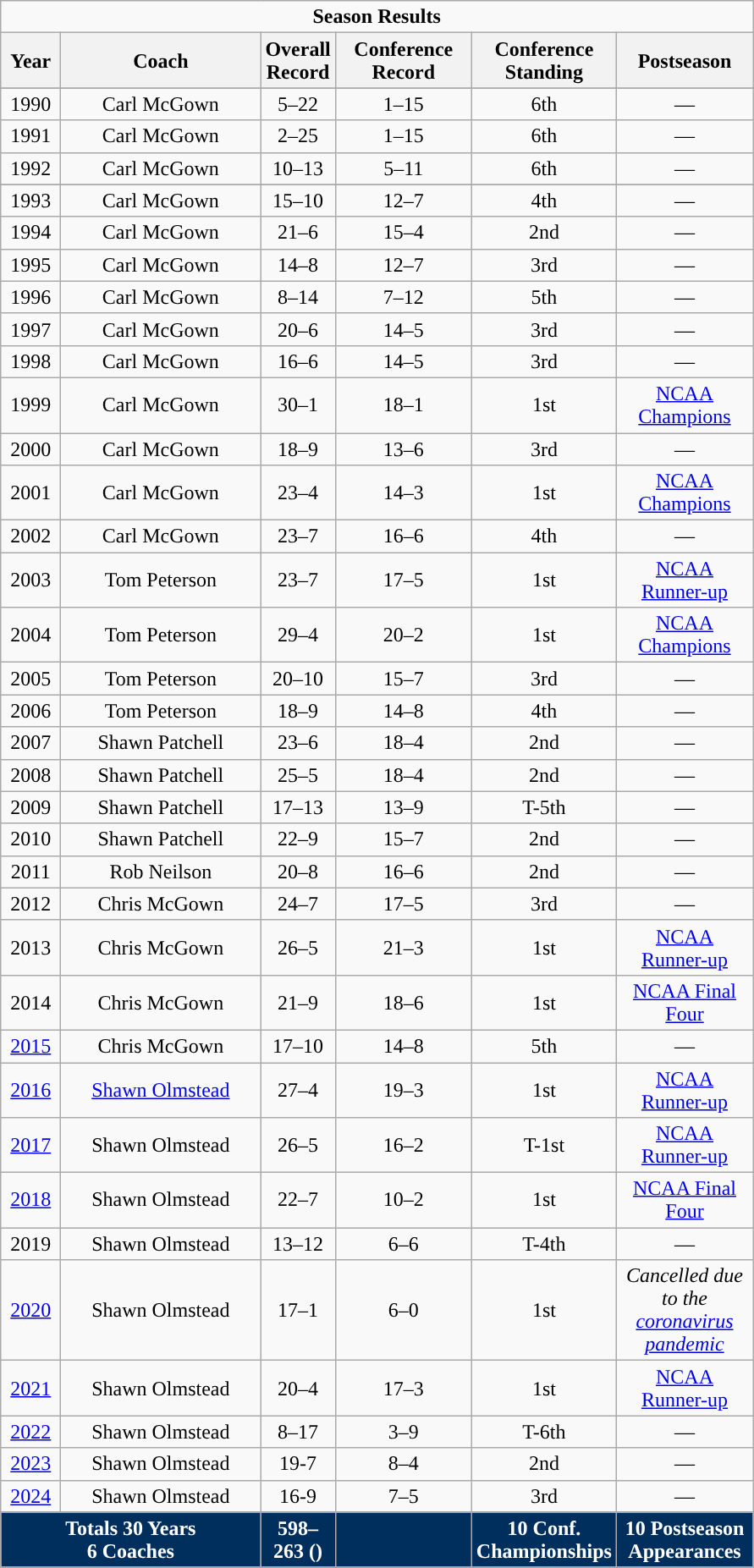<table class="wikitable sortable" style="text-align:center">
<tr>
<td colspan="6"><strong>Season Results</strong></td>
</tr>
<tr>
<th style="width:40px; ">Year</th>
<th style="width:150px; ">Coach</th>
<th style="width:40px; ">Overall Record</th>
<th style="width:100px; ">Conference Record</th>
<th style="width:40px; ">Conference Standing</th>
<th style="width:100px; ">Postseason</th>
</tr>
<tr>
</tr>
<tr>
<td>1990</td>
<td>Carl McGown</td>
<td>5–22</td>
<td>1–15</td>
<td>6th</td>
<td>—</td>
</tr>
<tr>
<td>1991</td>
<td>Carl McGown</td>
<td>2–25</td>
<td>1–15</td>
<td>6th</td>
<td>—</td>
</tr>
<tr>
<td>1992</td>
<td>Carl McGown</td>
<td>10–13</td>
<td>5–11</td>
<td>6th</td>
<td>—</td>
</tr>
<tr>
</tr>
<tr>
<td>1993</td>
<td>Carl McGown</td>
<td>15–10</td>
<td>12–7</td>
<td>4th</td>
<td>—</td>
</tr>
<tr>
<td>1994</td>
<td>Carl McGown</td>
<td>21–6</td>
<td>15–4</td>
<td>2nd</td>
<td>—</td>
</tr>
<tr>
<td>1995</td>
<td>Carl McGown</td>
<td>14–8</td>
<td>12–7</td>
<td>3rd</td>
<td>—</td>
</tr>
<tr>
<td>1996</td>
<td>Carl McGown</td>
<td>8–14</td>
<td>7–12</td>
<td>5th</td>
<td>—</td>
</tr>
<tr>
<td>1997</td>
<td>Carl McGown</td>
<td>20–6</td>
<td>14–5</td>
<td>3rd</td>
<td>—</td>
</tr>
<tr>
<td>1998</td>
<td>Carl McGown</td>
<td>16–6</td>
<td>14–5</td>
<td>3rd</td>
<td>—</td>
</tr>
<tr>
<td>1999</td>
<td>Carl McGown</td>
<td>30–1</td>
<td>18–1</td>
<td>1st</td>
<td><a href='#'>NCAA Champions</a></td>
</tr>
<tr>
<td>2000</td>
<td>Carl McGown</td>
<td>18–9</td>
<td>13–6</td>
<td>3rd</td>
<td>—</td>
</tr>
<tr>
<td>2001</td>
<td>Carl McGown</td>
<td>23–4</td>
<td>14–3</td>
<td>1st</td>
<td><a href='#'>NCAA Champions</a></td>
</tr>
<tr>
<td>2002</td>
<td>Carl McGown</td>
<td>23–7</td>
<td>16–6</td>
<td>4th</td>
<td>—</td>
</tr>
<tr>
<td>2003</td>
<td>Tom Peterson</td>
<td>23–7</td>
<td>17–5</td>
<td>1st</td>
<td><a href='#'>NCAA Runner-up</a></td>
</tr>
<tr>
<td>2004</td>
<td>Tom Peterson</td>
<td>29–4</td>
<td>20–2</td>
<td>1st</td>
<td><a href='#'>NCAA Champions</a></td>
</tr>
<tr>
<td>2005</td>
<td>Tom Peterson</td>
<td>20–10</td>
<td>15–7</td>
<td>3rd</td>
<td>—</td>
</tr>
<tr>
<td>2006</td>
<td>Tom Peterson</td>
<td>18–9</td>
<td>14–8</td>
<td>4th</td>
<td>—</td>
</tr>
<tr>
<td>2007</td>
<td>Shawn Patchell</td>
<td>23–6</td>
<td>18–4</td>
<td>2nd</td>
<td>—</td>
</tr>
<tr>
<td>2008</td>
<td>Shawn Patchell</td>
<td>25–5</td>
<td>18–4</td>
<td>2nd</td>
<td>—</td>
</tr>
<tr>
<td>2009</td>
<td>Shawn Patchell</td>
<td>17–13</td>
<td>13–9</td>
<td>T-5th</td>
<td>—</td>
</tr>
<tr>
<td>2010</td>
<td>Shawn Patchell</td>
<td>22–9</td>
<td>15–7</td>
<td>2nd</td>
<td>—</td>
</tr>
<tr>
<td>2011</td>
<td>Rob Neilson</td>
<td>20–8</td>
<td>16–6</td>
<td>2nd</td>
<td>—</td>
</tr>
<tr>
<td>2012</td>
<td>Chris McGown</td>
<td>24–7</td>
<td>17–5</td>
<td>3rd</td>
<td>—</td>
</tr>
<tr>
<td>2013</td>
<td>Chris McGown</td>
<td>26–5</td>
<td>21–3</td>
<td>1st</td>
<td><a href='#'>NCAA Runner-up</a></td>
</tr>
<tr>
<td>2014</td>
<td>Chris McGown</td>
<td>21–9</td>
<td>18–6</td>
<td>1st</td>
<td><a href='#'>NCAA Final Four</a></td>
</tr>
<tr>
<td><a href='#'>2015</a></td>
<td>Chris McGown</td>
<td>17–10</td>
<td>14–8</td>
<td>5th</td>
<td>—</td>
</tr>
<tr>
<td><a href='#'>2016</a></td>
<td><a href='#'>Shawn Olmstead</a></td>
<td>27–4</td>
<td>19–3</td>
<td>1st</td>
<td><a href='#'>NCAA Runner-up</a></td>
</tr>
<tr>
<td><a href='#'>2017</a></td>
<td>Shawn Olmstead</td>
<td>26–5</td>
<td>16–2</td>
<td>T-1st</td>
<td><a href='#'>NCAA Runner-up</a></td>
</tr>
<tr>
<td><a href='#'>2018</a></td>
<td>Shawn Olmstead</td>
<td>22–7</td>
<td>10–2</td>
<td>1st</td>
<td><a href='#'>NCAA Final Four</a></td>
</tr>
<tr>
<td>2019</td>
<td>Shawn Olmstead</td>
<td>13–12</td>
<td>6–6</td>
<td>T-4th</td>
<td>—</td>
</tr>
<tr>
<td><a href='#'>2020</a></td>
<td>Shawn Olmstead</td>
<td>17–1</td>
<td>6–0</td>
<td>1st</td>
<td><em>Cancelled due to the <a href='#'>coronavirus pandemic</a></em></td>
</tr>
<tr>
<td><a href='#'>2021</a></td>
<td>Shawn Olmstead</td>
<td>20–4</td>
<td>17–3</td>
<td>1st</td>
<td><a href='#'>NCAA Runner-up</a></td>
</tr>
<tr>
<td><a href='#'>2022</a></td>
<td>Shawn Olmstead</td>
<td>8–17</td>
<td>3–9</td>
<td>T-6th</td>
<td>—</td>
</tr>
<tr>
<td><a href='#'>2023</a></td>
<td>Shawn Olmstead</td>
<td>19-7</td>
<td>8–4</td>
<td>2nd</td>
<td>—</td>
</tr>
<tr>
<td><a href='#'>2024</a></td>
<td>Shawn Olmstead</td>
<td>16-9</td>
<td>7–5</td>
<td>3rd</td>
<td>—</td>
</tr>
<tr>
</tr>
<tr style="text-align:center; background:#002E5D; color:white;">
<td colspan="2"><strong>Totals 30 Years<br>6 Coaches</strong></td>
<td><strong>598–263 ()</strong></td>
<td></td>
<td><strong>10 Conf. Championships</strong></td>
<td><strong>10 Postseason Appearances</strong></td>
</tr>
<tr>
</tr>
</table>
